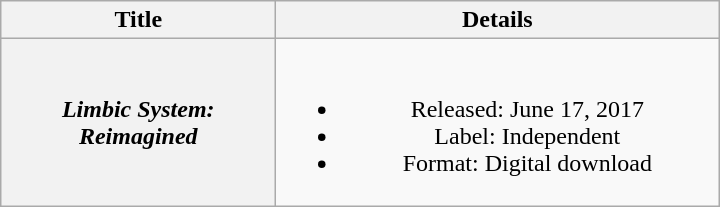<table class="wikitable plainrowheaders" style="text-align:center;">
<tr>
<th scope="col" style="width:11em;">Title</th>
<th scope="col" style="width:18em;">Details</th>
</tr>
<tr>
<th scope="row"><em>Limbic System: Reimagined</em></th>
<td><br><ul><li>Released: June 17, 2017</li><li>Label: Independent</li><li>Format: Digital download</li></ul></td>
</tr>
</table>
